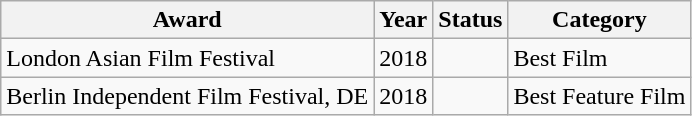<table class="wikitable">
<tr>
<th>Award</th>
<th>Year</th>
<th>Status</th>
<th>Category</th>
</tr>
<tr>
<td>London Asian Film Festival</td>
<td>2018</td>
<td></td>
<td>Best Film</td>
</tr>
<tr>
<td>Berlin Independent Film Festival, DE</td>
<td>2018</td>
<td></td>
<td>Best Feature Film</td>
</tr>
</table>
